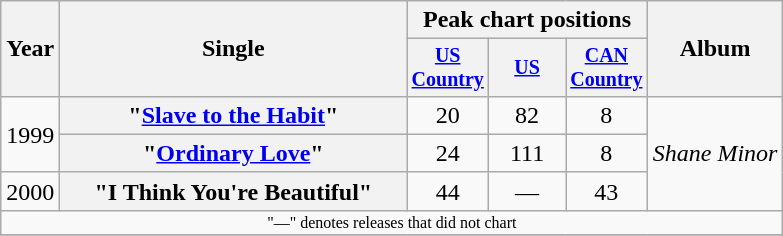<table class="wikitable plainrowheaders" style="text-align:center;">
<tr>
<th rowspan="2">Year</th>
<th rowspan="2" style="width:14em;">Single</th>
<th colspan="3">Peak chart positions</th>
<th rowspan="2">Album</th>
</tr>
<tr style="font-size:smaller;">
<th width="45"><a href='#'>US Country</a></th>
<th width="45"><a href='#'>US</a></th>
<th width="45"><a href='#'>CAN Country</a></th>
</tr>
<tr>
<td rowspan="2">1999</td>
<th scope="row">"<a href='#'>Slave to the Habit</a>"</th>
<td>20</td>
<td>82</td>
<td>8</td>
<td align="left" rowspan="3"><em>Shane Minor</em></td>
</tr>
<tr>
<th scope="row">"<a href='#'>Ordinary Love</a>"</th>
<td>24</td>
<td>111</td>
<td>8</td>
</tr>
<tr>
<td>2000</td>
<th scope="row">"I Think You're Beautiful"</th>
<td>44</td>
<td>—</td>
<td>43</td>
</tr>
<tr>
<td colspan="6" style="font-size:8pt">"—" denotes releases that did not chart</td>
</tr>
<tr>
</tr>
</table>
